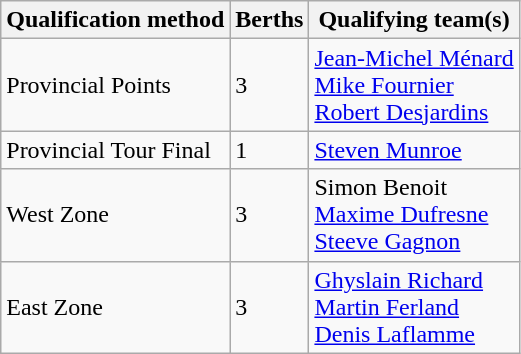<table class=wikitable>
<tr>
<th>Qualification method</th>
<th>Berths</th>
<th>Qualifying team(s)</th>
</tr>
<tr>
<td>Provincial Points</td>
<td>3</td>
<td><a href='#'>Jean-Michel Ménard</a> <br> <a href='#'>Mike Fournier</a> <br> <a href='#'>Robert Desjardins</a></td>
</tr>
<tr>
<td>Provincial Tour Final</td>
<td>1</td>
<td><a href='#'>Steven Munroe</a></td>
</tr>
<tr>
<td>West Zone</td>
<td>3</td>
<td>Simon Benoit <br> <a href='#'>Maxime Dufresne</a> <br> <a href='#'>Steeve Gagnon</a></td>
</tr>
<tr>
<td>East Zone</td>
<td>3</td>
<td><a href='#'>Ghyslain Richard</a> <br> <a href='#'>Martin Ferland</a><br> <a href='#'>Denis Laflamme</a></td>
</tr>
</table>
